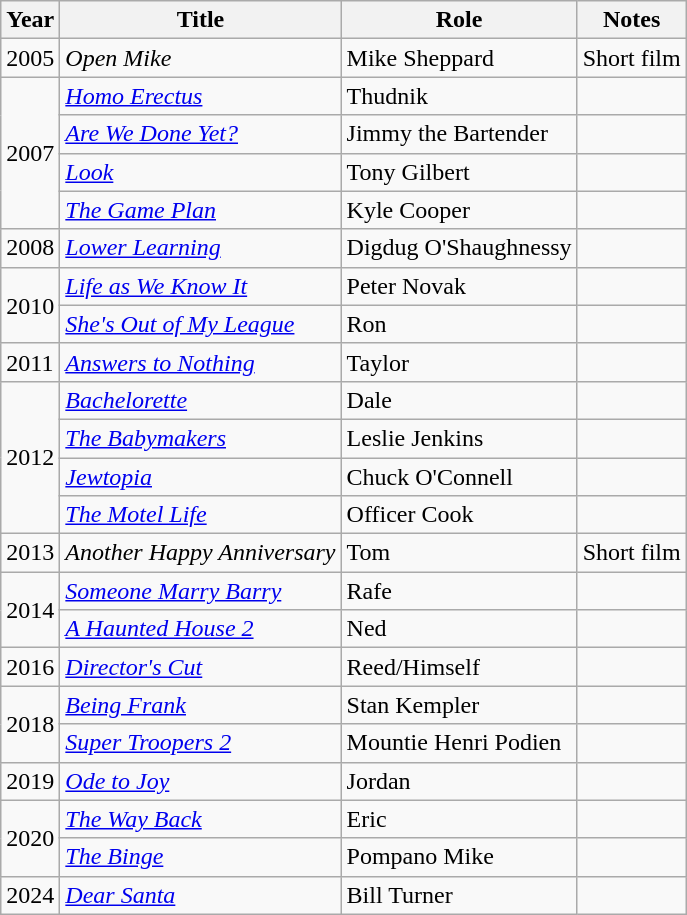<table class="wikitable sortable plainrowheaders">
<tr>
<th scope="col">Year</th>
<th scope="col">Title</th>
<th scope="col">Role</th>
<th scope="col">Notes</th>
</tr>
<tr>
<td>2005</td>
<td><em>Open Mike</em></td>
<td>Mike Sheppard</td>
<td>Short film</td>
</tr>
<tr>
<td rowspan="4">2007</td>
<td><em><a href='#'>Homo Erectus</a></em></td>
<td>Thudnik</td>
<td></td>
</tr>
<tr>
<td><em><a href='#'>Are We Done Yet?</a></em></td>
<td>Jimmy the Bartender</td>
<td></td>
</tr>
<tr>
<td><em><a href='#'>Look</a></em></td>
<td>Tony Gilbert</td>
<td></td>
</tr>
<tr>
<td><em><a href='#'>The Game Plan</a></em></td>
<td>Kyle Cooper</td>
<td></td>
</tr>
<tr>
<td>2008</td>
<td><em><a href='#'>Lower Learning</a></em></td>
<td>Digdug O'Shaughnessy</td>
<td></td>
</tr>
<tr>
<td rowspan="2">2010</td>
<td><em><a href='#'>Life as We Know It</a></em></td>
<td>Peter Novak</td>
<td></td>
</tr>
<tr>
<td><em><a href='#'>She's Out of My League</a></em></td>
<td>Ron</td>
<td></td>
</tr>
<tr>
<td>2011</td>
<td><em><a href='#'>Answers to Nothing</a></em></td>
<td>Taylor</td>
<td></td>
</tr>
<tr>
<td rowspan="4">2012</td>
<td><em><a href='#'>Bachelorette</a></em></td>
<td>Dale</td>
<td></td>
</tr>
<tr>
<td><em><a href='#'>The Babymakers</a></em></td>
<td>Leslie Jenkins</td>
<td></td>
</tr>
<tr>
<td><em><a href='#'>Jewtopia</a></em></td>
<td>Chuck O'Connell</td>
<td></td>
</tr>
<tr>
<td><em><a href='#'>The Motel Life</a></em></td>
<td>Officer Cook</td>
<td></td>
</tr>
<tr>
<td>2013</td>
<td><em>Another Happy Anniversary</em></td>
<td>Tom</td>
<td>Short film</td>
</tr>
<tr>
<td rowspan="2">2014</td>
<td><em><a href='#'>Someone Marry Barry</a></em></td>
<td>Rafe</td>
<td></td>
</tr>
<tr>
<td><em><a href='#'>A Haunted House 2</a></em></td>
<td>Ned</td>
<td></td>
</tr>
<tr>
<td>2016</td>
<td><em><a href='#'>Director's Cut</a></em></td>
<td>Reed/Himself</td>
<td></td>
</tr>
<tr>
<td rowspan="2">2018</td>
<td><em><a href='#'>Being Frank</a></em></td>
<td>Stan Kempler</td>
<td></td>
</tr>
<tr>
<td><em><a href='#'>Super Troopers 2</a></em></td>
<td>Mountie Henri Podien</td>
<td></td>
</tr>
<tr>
<td>2019</td>
<td><em><a href='#'>Ode to Joy</a></em></td>
<td>Jordan</td>
<td></td>
</tr>
<tr>
<td rowspan="2">2020</td>
<td><em><a href='#'>The Way Back</a></em></td>
<td>Eric</td>
<td></td>
</tr>
<tr>
<td><em><a href='#'>The Binge</a></em></td>
<td>Pompano Mike</td>
<td></td>
</tr>
<tr>
<td>2024</td>
<td><em><a href='#'>Dear Santa</a></em></td>
<td>Bill Turner</td>
<td></td>
</tr>
</table>
